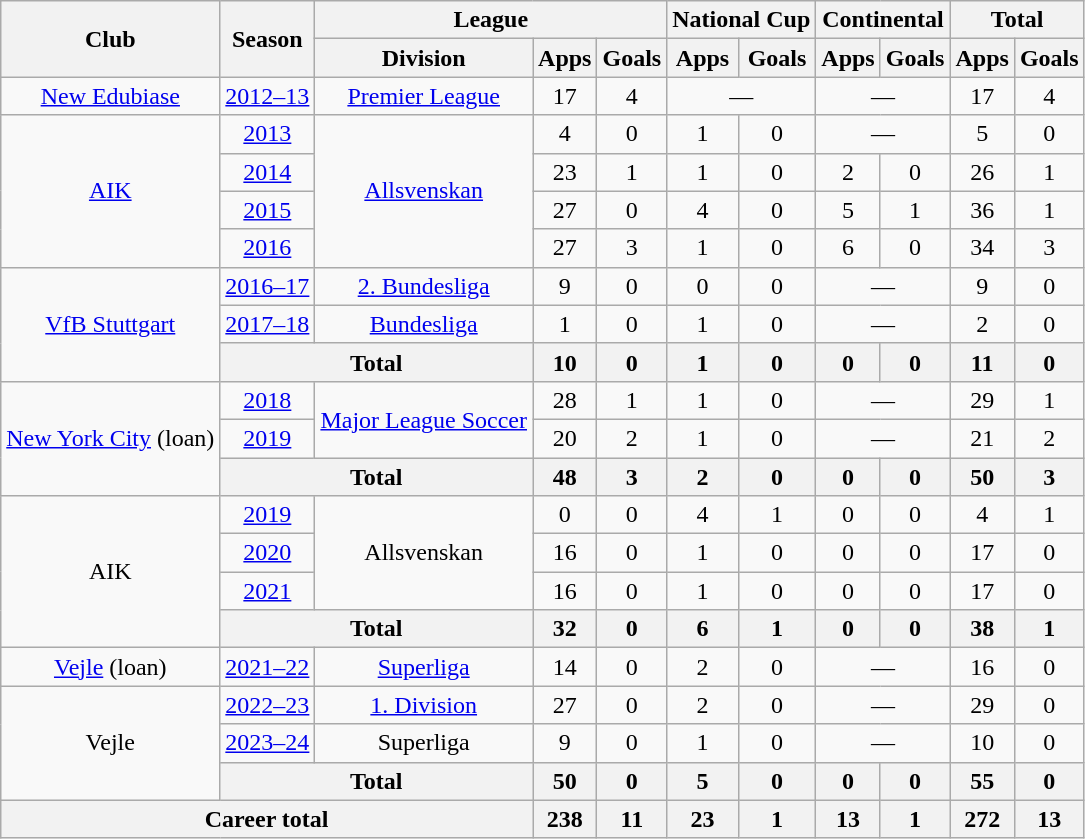<table class="wikitable" style="text-align: center;">
<tr>
<th rowspan="2">Club</th>
<th rowspan="2">Season</th>
<th colspan="3">League</th>
<th colspan="2">National Cup</th>
<th colspan="2">Continental</th>
<th colspan="2">Total</th>
</tr>
<tr>
<th>Division</th>
<th>Apps</th>
<th>Goals</th>
<th>Apps</th>
<th>Goals</th>
<th>Apps</th>
<th>Goals</th>
<th>Apps</th>
<th>Goals</th>
</tr>
<tr>
<td><a href='#'>New Edubiase</a></td>
<td><a href='#'>2012–13</a></td>
<td><a href='#'>Premier League</a></td>
<td>17</td>
<td>4</td>
<td colspan="2">—</td>
<td colspan="2">—</td>
<td>17</td>
<td>4</td>
</tr>
<tr>
<td rowspan="4"><a href='#'>AIK</a></td>
<td><a href='#'>2013</a></td>
<td rowspan="4"><a href='#'>Allsvenskan</a></td>
<td>4</td>
<td>0</td>
<td>1</td>
<td>0</td>
<td colspan="2">—</td>
<td>5</td>
<td>0</td>
</tr>
<tr>
<td><a href='#'>2014</a></td>
<td>23</td>
<td>1</td>
<td>1</td>
<td>0</td>
<td>2</td>
<td>0</td>
<td>26</td>
<td>1</td>
</tr>
<tr>
<td><a href='#'>2015</a></td>
<td>27</td>
<td>0</td>
<td>4</td>
<td>0</td>
<td>5</td>
<td>1</td>
<td>36</td>
<td>1</td>
</tr>
<tr>
<td><a href='#'>2016</a></td>
<td>27</td>
<td>3</td>
<td>1</td>
<td>0</td>
<td>6</td>
<td>0</td>
<td>34</td>
<td>3</td>
</tr>
<tr>
<td rowspan="3"><a href='#'>VfB Stuttgart</a></td>
<td><a href='#'>2016–17</a></td>
<td><a href='#'>2. Bundesliga</a></td>
<td>9</td>
<td>0</td>
<td>0</td>
<td>0</td>
<td colspan="2">—</td>
<td>9</td>
<td>0</td>
</tr>
<tr>
<td><a href='#'>2017–18</a></td>
<td><a href='#'>Bundesliga</a></td>
<td>1</td>
<td>0</td>
<td>1</td>
<td>0</td>
<td colspan="2">—</td>
<td>2</td>
<td>0</td>
</tr>
<tr>
<th colspan="2">Total</th>
<th>10</th>
<th>0</th>
<th>1</th>
<th>0</th>
<th>0</th>
<th>0</th>
<th>11</th>
<th>0</th>
</tr>
<tr>
<td rowspan="3"><a href='#'>New York City</a> (loan)</td>
<td><a href='#'>2018</a></td>
<td rowspan="2"><a href='#'>Major League Soccer</a></td>
<td>28</td>
<td>1</td>
<td>1</td>
<td>0</td>
<td colspan="2">—</td>
<td>29</td>
<td>1</td>
</tr>
<tr>
<td><a href='#'>2019</a></td>
<td>20</td>
<td>2</td>
<td>1</td>
<td>0</td>
<td colspan="2">—</td>
<td>21</td>
<td>2</td>
</tr>
<tr>
<th colspan="2">Total</th>
<th>48</th>
<th>3</th>
<th>2</th>
<th>0</th>
<th>0</th>
<th>0</th>
<th>50</th>
<th>3</th>
</tr>
<tr>
<td rowspan="4">AIK</td>
<td><a href='#'>2019</a></td>
<td rowspan="3">Allsvenskan</td>
<td>0</td>
<td>0</td>
<td>4</td>
<td>1</td>
<td>0</td>
<td>0</td>
<td>4</td>
<td>1</td>
</tr>
<tr>
<td><a href='#'>2020</a></td>
<td>16</td>
<td>0</td>
<td>1</td>
<td>0</td>
<td>0</td>
<td>0</td>
<td>17</td>
<td>0</td>
</tr>
<tr>
<td><a href='#'>2021</a></td>
<td>16</td>
<td>0</td>
<td>1</td>
<td>0</td>
<td>0</td>
<td>0</td>
<td>17</td>
<td>0</td>
</tr>
<tr>
<th colspan="2">Total</th>
<th>32</th>
<th>0</th>
<th>6</th>
<th>1</th>
<th>0</th>
<th>0</th>
<th>38</th>
<th>1</th>
</tr>
<tr>
<td><a href='#'>Vejle</a> (loan)</td>
<td><a href='#'>2021–22</a></td>
<td><a href='#'>Superliga</a></td>
<td>14</td>
<td>0</td>
<td>2</td>
<td>0</td>
<td colspan="2">—</td>
<td>16</td>
<td>0</td>
</tr>
<tr>
<td rowspan="3">Vejle</td>
<td><a href='#'>2022–23</a></td>
<td><a href='#'>1. Division</a></td>
<td>27</td>
<td>0</td>
<td>2</td>
<td>0</td>
<td colspan="2">—</td>
<td>29</td>
<td>0</td>
</tr>
<tr>
<td><a href='#'>2023–24</a></td>
<td>Superliga</td>
<td>9</td>
<td>0</td>
<td>1</td>
<td>0</td>
<td colspan="2">—</td>
<td>10</td>
<td>0</td>
</tr>
<tr>
<th colspan="2">Total</th>
<th>50</th>
<th>0</th>
<th>5</th>
<th>0</th>
<th>0</th>
<th>0</th>
<th>55</th>
<th>0</th>
</tr>
<tr>
<th colspan="3">Career total</th>
<th>238</th>
<th>11</th>
<th>23</th>
<th>1</th>
<th>13</th>
<th>1</th>
<th>272</th>
<th>13</th>
</tr>
</table>
